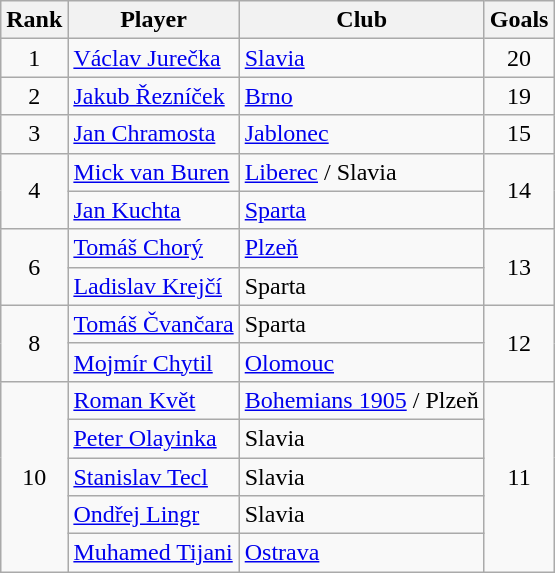<table class="wikitable" style="text-align: center;">
<tr>
<th>Rank</th>
<th>Player</th>
<th>Club</th>
<th>Goals</th>
</tr>
<tr>
<td>1</td>
<td align="left"> <a href='#'>Václav Jurečka</a></td>
<td align="left"><a href='#'>Slavia</a></td>
<td>20</td>
</tr>
<tr>
<td>2</td>
<td align="left"> <a href='#'>Jakub Řezníček</a></td>
<td align="left"><a href='#'>Brno</a></td>
<td>19</td>
</tr>
<tr>
<td>3</td>
<td align="left"> <a href='#'>Jan Chramosta</a></td>
<td align="left"><a href='#'>Jablonec</a></td>
<td>15</td>
</tr>
<tr>
<td rowspan=2>4</td>
<td align="left"> <a href='#'>Mick van Buren</a></td>
<td align="left"><a href='#'>Liberec</a> / Slavia</td>
<td rowspan=2>14</td>
</tr>
<tr>
<td align="left"> <a href='#'>Jan Kuchta</a></td>
<td align="left"><a href='#'>Sparta</a></td>
</tr>
<tr>
<td rowspan=2>6</td>
<td align="left"> <a href='#'>Tomáš Chorý</a></td>
<td align="left"><a href='#'>Plzeň</a></td>
<td rowspan=2>13</td>
</tr>
<tr>
<td align="left"> <a href='#'>Ladislav Krejčí</a></td>
<td align="left">Sparta</td>
</tr>
<tr>
<td rowspan=2>8</td>
<td align="left"> <a href='#'>Tomáš Čvančara</a></td>
<td align="left">Sparta</td>
<td rowspan=2>12</td>
</tr>
<tr>
<td align="left"> <a href='#'>Mojmír Chytil</a></td>
<td align="left"><a href='#'>Olomouc</a></td>
</tr>
<tr>
<td rowspan=5>10</td>
<td align="left"> <a href='#'>Roman Květ</a></td>
<td align="left"><a href='#'>Bohemians 1905</a> / Plzeň</td>
<td rowspan=5>11</td>
</tr>
<tr>
<td align="left"> <a href='#'>Peter Olayinka</a></td>
<td align="left">Slavia</td>
</tr>
<tr>
<td align="left"> <a href='#'>Stanislav Tecl</a></td>
<td align="left">Slavia</td>
</tr>
<tr>
<td align="left"> <a href='#'>Ondřej Lingr</a></td>
<td align="left">Slavia</td>
</tr>
<tr>
<td align="left"> <a href='#'>Muhamed Tijani</a></td>
<td align="left"><a href='#'>Ostrava</a></td>
</tr>
</table>
